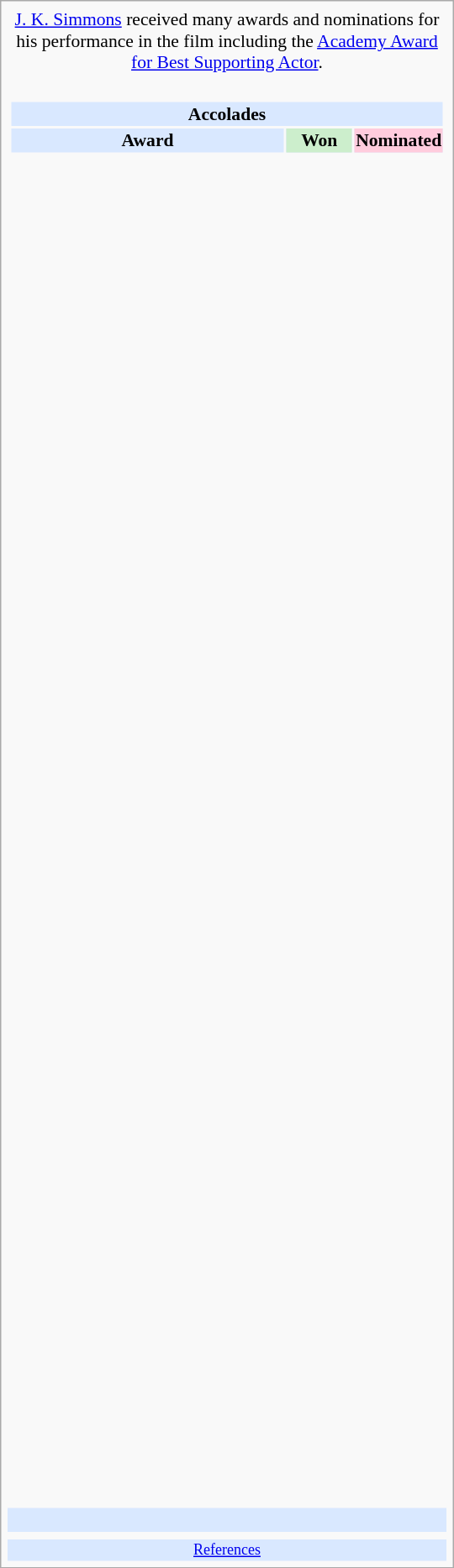<table class="infobox" style="width: 25em; text-align: left; font-size: 90%; vertical-align: middle;">
<tr>
<td colspan="3" style="text-align:center;"> <a href='#'>J. K. Simmons</a> received many awards and nominations for his performance in the film including the <a href='#'>Academy Award for Best Supporting Actor</a>.</td>
</tr>
<tr>
<td colspan=3><br><table class="collapsible collapsed" style="width:100%;">
<tr>
<th colspan="3" style="background:#d9e8ff; text-align:center;">Accolades</th>
</tr>
<tr style="background:#d9e8ff; text-align:center; text-align:center;">
<td><strong>Award</strong></td>
<td style="background:#cec; text-size:0.9em; width:50px;"><strong>Won</strong></td>
<td style="background:#fcd; text-size:0.9em; width:50px;"><strong>Nominated</strong></td>
</tr>
<tr>
<td style="text-align:center;"><br></td>
<td></td>
<td></td>
</tr>
<tr>
<td style="text-align:center;"><br></td>
<td></td>
<td></td>
</tr>
<tr>
<td style="text-align:center;"><br></td>
<td></td>
<td></td>
</tr>
<tr>
<td style="text-align:center;"><br></td>
<td></td>
<td></td>
</tr>
<tr>
<td style="text-align:center;"><br></td>
<td></td>
<td></td>
</tr>
<tr>
<td style="text-align:center;"><br></td>
<td></td>
<td></td>
</tr>
<tr>
<td style="text-align:center;"><br></td>
<td></td>
<td></td>
</tr>
<tr>
<td style="text-align:center;"><br></td>
<td></td>
<td></td>
</tr>
<tr>
<td style="text-align:center;"><br></td>
<td></td>
<td></td>
</tr>
<tr>
<td style="text-align:center;"><br></td>
<td></td>
<td></td>
</tr>
<tr>
<td style="text-align:center;"><br></td>
<td></td>
<td></td>
</tr>
<tr>
<td style="text-align:center;"><br></td>
<td></td>
<td></td>
</tr>
<tr>
<td style="text-align:center;"><br></td>
<td></td>
<td></td>
</tr>
<tr>
<td style="text-align:center;"><br></td>
<td></td>
<td></td>
</tr>
<tr>
<td style="text-align:center;"><br></td>
<td></td>
<td></td>
</tr>
<tr>
<td style="text-align:center;"><br></td>
<td></td>
<td></td>
</tr>
<tr>
<td style="text-align:center;"><br></td>
<td></td>
<td></td>
</tr>
<tr>
<td style="text-align:center;"><br></td>
<td></td>
<td></td>
</tr>
<tr>
<td style="text-align:center;"><br></td>
<td></td>
<td></td>
</tr>
<tr>
<td style="text-align:center;"><br></td>
<td></td>
<td></td>
</tr>
<tr>
<td style="text-align:center;"><br></td>
<td></td>
<td></td>
</tr>
<tr>
<td style="text-align:center;"><br></td>
<td></td>
<td></td>
</tr>
<tr>
<td style="text-align:center;"><br></td>
<td></td>
<td></td>
</tr>
<tr>
<td style="text-align:center;"><br></td>
<td></td>
<td></td>
</tr>
<tr>
<td style="text-align:center;"><br></td>
<td></td>
<td></td>
</tr>
<tr>
<td style="text-align:center;"><br></td>
<td></td>
<td></td>
</tr>
<tr>
<td style="text-align:center;"><br></td>
<td></td>
<td></td>
</tr>
<tr>
<td style="text-align:center;"><br></td>
<td></td>
<td></td>
</tr>
<tr>
<td style="text-align:center;"><br></td>
<td></td>
<td></td>
</tr>
<tr>
<td style="text-align:center;"><br></td>
<td></td>
<td></td>
</tr>
<tr>
<td style="text-align:center;"><br></td>
<td></td>
<td></td>
</tr>
<tr>
<td style="text-align:center;"><br></td>
<td></td>
<td></td>
</tr>
<tr>
<td style="text-align:center;"><br></td>
<td></td>
<td></td>
</tr>
<tr>
<td style="text-align:center;"><br></td>
<td></td>
<td></td>
</tr>
<tr>
<td style="text-align:center;"><br></td>
<td></td>
<td></td>
</tr>
<tr>
<td style="text-align:center;"><br></td>
<td></td>
<td></td>
</tr>
<tr>
<td style="text-align:center;"><br></td>
<td></td>
<td></td>
</tr>
<tr>
<td style="text-align:center;"><br></td>
<td></td>
<td></td>
</tr>
<tr>
<td style="text-align:center;"><br></td>
<td></td>
<td></td>
</tr>
<tr>
<td style="text-align:center;"><br></td>
<td></td>
<td></td>
</tr>
<tr>
<td style="text-align:center;"><br></td>
<td></td>
<td></td>
</tr>
<tr>
<td style="text-align:center;"><br></td>
<td></td>
<td></td>
</tr>
<tr>
<td style="text-align:center;"><br></td>
<td></td>
<td></td>
</tr>
<tr>
<td style="text-align:center;"><br></td>
<td></td>
<td></td>
</tr>
<tr>
<td style="text-align:center;"><br></td>
<td></td>
<td></td>
</tr>
<tr>
<td style="text-align:center;"><br></td>
<td></td>
<td></td>
</tr>
<tr>
<td style="text-align:center;"><br></td>
<td></td>
<td></td>
</tr>
<tr>
<td style="text-align:center;"><br></td>
<td></td>
<td></td>
</tr>
<tr>
<td style="text-align:center;"><br></td>
<td></td>
<td></td>
</tr>
<tr>
<td style="text-align:center;"><br></td>
<td></td>
<td></td>
</tr>
<tr>
<td style="text-align:center;"><br></td>
<td></td>
<td></td>
</tr>
</table>
</td>
</tr>
<tr style="background:#d9e8ff;">
<td style="text-align:center;" colspan="3"><br></td>
</tr>
<tr>
<td></td>
<td></td>
<td></td>
</tr>
<tr style="background:#d9e8ff;">
<td colspan="3" style="font-size: smaller; text-align:center;"><a href='#'>References</a></td>
</tr>
</table>
